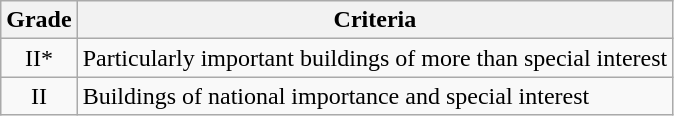<table class="wikitable">
<tr>
<th>Grade</th>
<th>Criteria</th>
</tr>
<tr>
<td align="center" >II*</td>
<td>Particularly important buildings of more than special interest</td>
</tr>
<tr>
<td align="center" >II</td>
<td>Buildings of national importance and special interest</td>
</tr>
</table>
